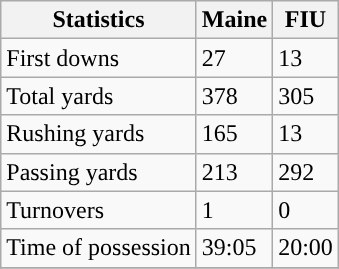<table class="wikitable">
<tr>
<th>Statistics</th>
<th>Maine</th>
<th>FIU</th>
</tr>
<tr>
<td>First downs</td>
<td>27</td>
<td>13</td>
</tr>
<tr>
<td>Total yards</td>
<td>378</td>
<td>305</td>
</tr>
<tr>
<td>Rushing yards</td>
<td>165</td>
<td>13</td>
</tr>
<tr>
<td>Passing yards</td>
<td>213</td>
<td>292</td>
</tr>
<tr>
<td>Turnovers</td>
<td>1</td>
<td>0</td>
</tr>
<tr>
<td>Time of possession</td>
<td>39:05</td>
<td>20:00</td>
</tr>
<tr>
</tr>
</table>
